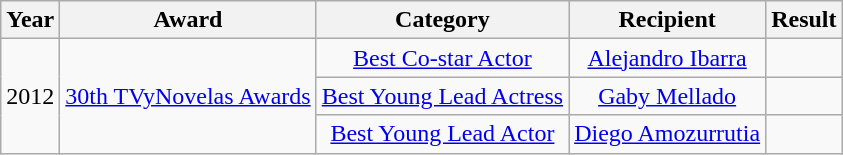<table class="wikitable plainrowheaders" style="text-align:center;">
<tr>
<th scope="col">Year</th>
<th scope="col">Award</th>
<th scope="col">Category</th>
<th scope="col">Recipient</th>
<th scope="col">Result</th>
</tr>
<tr>
<td rowspan=13>2012</td>
<td rowspan=13><a href='#'>30th TVyNovelas Awards</a></td>
<td><a href='#'>Best Co-star Actor</a></td>
<td><a href='#'>Alejandro Ibarra</a></td>
<td></td>
</tr>
<tr>
<td><a href='#'>Best Young Lead Actress</a></td>
<td><a href='#'>Gaby Mellado</a></td>
<td></td>
</tr>
<tr>
<td><a href='#'>Best Young Lead Actor</a></td>
<td><a href='#'>Diego Amozurrutia</a></td>
<td></td>
</tr>
</table>
